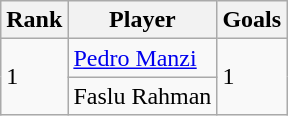<table class="wikitable" style="text-align:center">
<tr>
<th>Rank</th>
<th>Player</th>
<th>Goals</th>
</tr>
<tr>
<td rowspan="5" align="left">1</td>
<td align="left"> <a href='#'>Pedro Manzi</a></td>
<td rowspan="5" align="left">1</td>
</tr>
<tr>
<td align="left"> Faslu Rahman</td>
</tr>
</table>
